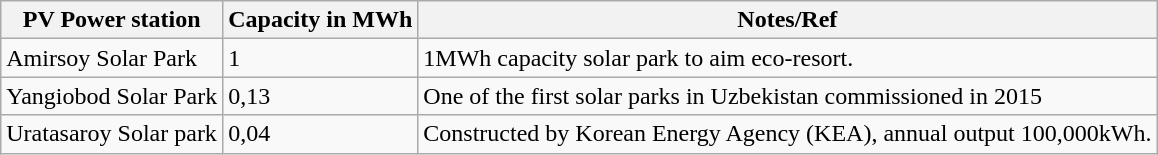<table class="wikitable">
<tr>
<th>PV Power station</th>
<th>Capacity in MWh</th>
<th>Notes/Ref</th>
</tr>
<tr>
<td>Amirsoy Solar Park</td>
<td>1</td>
<td>1MWh capacity solar park to aim eco-resort.</td>
</tr>
<tr>
<td>Yangiobod Solar Park</td>
<td>0,13</td>
<td>One of the first solar parks in Uzbekistan commissioned in 2015</td>
</tr>
<tr>
<td>Uratasaroy Solar park</td>
<td>0,04</td>
<td>Constructed by Korean Energy Agency (KEA), annual output 100,000kWh.</td>
</tr>
</table>
